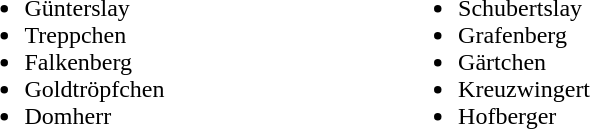<table width = "45%">
<tr>
<td valign = "top"><br><ul><li>Günterslay</li><li>Treppchen</li><li>Falkenberg</li><li>Goldtröpfchen</li><li>Domherr</li></ul></td>
<td valign = "top"><br><ul><li>Schubertslay</li><li>Grafenberg</li><li>Gärtchen</li><li>Kreuzwingert</li><li>Hofberger</li></ul></td>
</tr>
</table>
